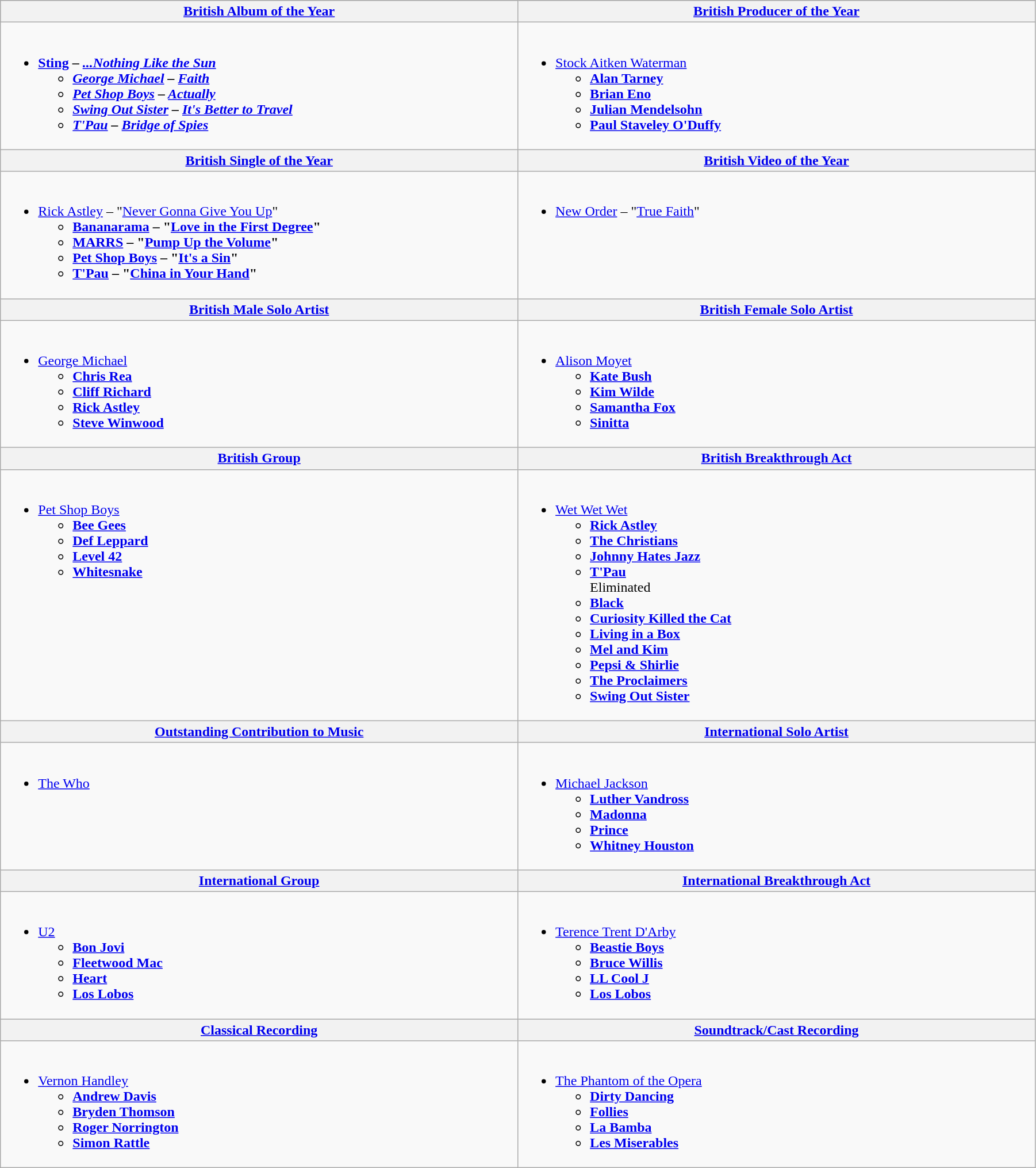<table class="wikitable" style="width:95%">
<tr bgcolor="#bebebe">
<th width="50%"><a href='#'>British Album of the Year</a></th>
<th width="50%"><a href='#'>British Producer of the Year</a></th>
</tr>
<tr>
<td valign="top"><br><ul><li><strong><a href='#'>Sting</a> – <em><a href='#'>...Nothing Like the Sun</a><strong><em><ul><li><a href='#'>George Michael</a> – </em><a href='#'>Faith</a><em></li><li><a href='#'>Pet Shop Boys</a> – </em><a href='#'>Actually</a><em></li><li><a href='#'>Swing Out Sister</a> – </em><a href='#'>It's Better to Travel</a><em></li><li><a href='#'>T'Pau</a> – </em><a href='#'>Bridge of Spies</a><em></li></ul></li></ul></td>
<td valign="top"><br><ul><li></strong><a href='#'>Stock Aitken Waterman</a><strong><ul><li><a href='#'>Alan Tarney</a></li><li><a href='#'>Brian Eno</a></li><li><a href='#'>Julian Mendelsohn</a></li><li><a href='#'>Paul Staveley O'Duffy</a></li></ul></li></ul></td>
</tr>
<tr>
<th width="50%"><a href='#'>British Single of the Year</a></th>
<th width="50%"><a href='#'>British Video of the Year</a></th>
</tr>
<tr>
<td valign="top"><br><ul><li></strong><a href='#'>Rick Astley</a> – "<a href='#'>Never Gonna Give You Up</a>"<strong><ul><li><a href='#'>Bananarama</a> – "<a href='#'>Love in the First Degree</a>"</li><li><a href='#'>MARRS</a> – "<a href='#'>Pump Up the Volume</a>"</li><li><a href='#'>Pet Shop Boys</a> – "<a href='#'>It's a Sin</a>"</li><li><a href='#'>T'Pau</a> – "<a href='#'>China in Your Hand</a>"</li></ul></li></ul></td>
<td valign="top"><br><ul><li></strong><a href='#'>New Order</a> – "<a href='#'>True Faith</a>"<strong></li></ul></td>
</tr>
<tr>
<th width="50%"><a href='#'>British Male Solo Artist</a></th>
<th width="50%"><a href='#'>British Female Solo Artist</a></th>
</tr>
<tr>
<td valign="top"><br><ul><li></strong><a href='#'>George Michael</a><strong><ul><li><a href='#'>Chris Rea</a></li><li><a href='#'>Cliff Richard</a></li><li><a href='#'>Rick Astley</a></li><li><a href='#'>Steve Winwood</a></li></ul></li></ul></td>
<td valign="top"><br><ul><li></strong><a href='#'>Alison Moyet</a><strong><ul><li><a href='#'>Kate Bush</a></li><li><a href='#'>Kim Wilde</a></li><li><a href='#'>Samantha Fox</a></li><li><a href='#'>Sinitta</a></li></ul></li></ul></td>
</tr>
<tr>
<th width="50%"><a href='#'>British Group</a></th>
<th width="50%"><a href='#'>British Breakthrough Act</a></th>
</tr>
<tr>
<td valign="top"><br><ul><li></strong><a href='#'>Pet Shop Boys</a><strong><ul><li><a href='#'>Bee Gees</a></li><li><a href='#'>Def Leppard</a></li><li><a href='#'>Level 42</a></li><li><a href='#'>Whitesnake</a></li></ul></li></ul></td>
<td valign="top"><br><ul><li></strong><a href='#'>Wet Wet Wet</a><strong><ul><li><a href='#'>Rick Astley</a></li><li><a href='#'>The Christians</a></li><li><a href='#'>Johnny Hates Jazz</a></li><li><a href='#'>T'Pau</a><br></strong>Eliminated<strong></li><li><a href='#'>Black</a></li><li><a href='#'>Curiosity Killed the Cat</a></li><li><a href='#'>Living in a Box</a></li><li><a href='#'>Mel and Kim</a></li><li><a href='#'>Pepsi & Shirlie</a></li><li><a href='#'>The Proclaimers</a></li><li><a href='#'>Swing Out Sister</a></li></ul></li></ul></td>
</tr>
<tr>
<th width="50%"><a href='#'>Outstanding Contribution to Music</a></th>
<th width="50%"><a href='#'>International Solo Artist</a></th>
</tr>
<tr>
<td valign="top"><br><ul><li></strong><a href='#'>The Who</a><strong></li></ul></td>
<td valign="top"><br><ul><li></strong><a href='#'>Michael Jackson</a><strong><ul><li><a href='#'>Luther Vandross</a></li><li><a href='#'>Madonna</a></li><li><a href='#'>Prince</a></li><li><a href='#'>Whitney Houston</a></li></ul></li></ul></td>
</tr>
<tr>
<th width="50%"><a href='#'>International Group</a></th>
<th width="50%"><a href='#'>International Breakthrough Act</a></th>
</tr>
<tr>
<td valign="top"><br><ul><li></strong><a href='#'>U2</a><strong><ul><li><a href='#'>Bon Jovi</a></li><li><a href='#'>Fleetwood Mac</a></li><li><a href='#'>Heart</a></li><li><a href='#'>Los Lobos</a></li></ul></li></ul></td>
<td valign="top"><br><ul><li></strong><a href='#'>Terence Trent D'Arby</a><strong><ul><li><a href='#'>Beastie Boys</a></li><li><a href='#'>Bruce Willis</a></li><li><a href='#'>LL Cool J</a></li><li><a href='#'>Los Lobos</a></li></ul></li></ul></td>
</tr>
<tr>
<th width="50%"><a href='#'>Classical Recording</a></th>
<th width="50%"><a href='#'>Soundtrack/Cast Recording</a></th>
</tr>
<tr>
<td valign="top"><br><ul><li></strong><a href='#'>Vernon Handley</a><strong><ul><li><a href='#'>Andrew Davis</a></li><li><a href='#'>Bryden Thomson</a></li><li><a href='#'>Roger Norrington</a></li><li><a href='#'>Simon Rattle</a></li></ul></li></ul></td>
<td valign="top"><br><ul><li></em></strong><a href='#'>The Phantom of the Opera</a><strong><em><ul><li></em><a href='#'>Dirty Dancing</a><em></li><li></em><a href='#'>Follies</a><em></li><li></em><a href='#'>La Bamba</a><em></li><li></em><a href='#'>Les Miserables</a><em></li></ul></li></ul></td>
</tr>
</table>
